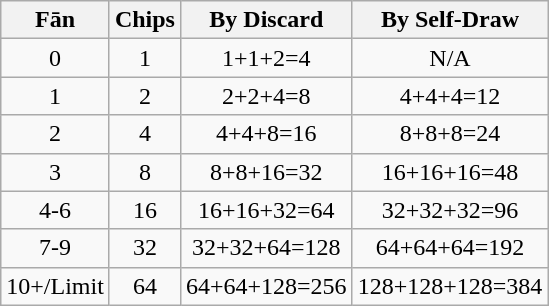<table class="wikitable" style="text-align:center;">
<tr>
<th>Fān</th>
<th>Chips</th>
<th>By Discard</th>
<th>By Self-Draw</th>
</tr>
<tr>
<td>0</td>
<td>1</td>
<td>1+1+2=4</td>
<td>N/A</td>
</tr>
<tr>
<td>1</td>
<td>2</td>
<td>2+2+4=8</td>
<td>4+4+4=12</td>
</tr>
<tr>
<td>2</td>
<td>4</td>
<td>4+4+8=16</td>
<td>8+8+8=24</td>
</tr>
<tr>
<td>3</td>
<td>8</td>
<td>8+8+16=32</td>
<td>16+16+16=48</td>
</tr>
<tr>
<td>4-6</td>
<td>16</td>
<td>16+16+32=64</td>
<td>32+32+32=96</td>
</tr>
<tr>
<td>7-9</td>
<td>32</td>
<td>32+32+64=128</td>
<td>64+64+64=192</td>
</tr>
<tr>
<td>10+/Limit</td>
<td>64</td>
<td>64+64+128=256</td>
<td>128+128+128=384</td>
</tr>
</table>
